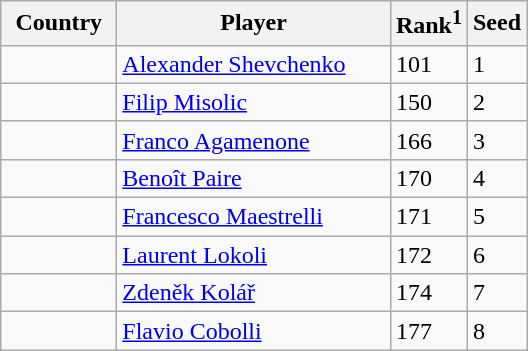<table class="sortable wikitable">
<tr>
<th width="70">Country</th>
<th width="175">Player</th>
<th>Rank<sup>1</sup></th>
<th>Seed</th>
</tr>
<tr>
<td></td>
<td><a href='#'>Alexander Shevchenko</a></td>
<td>101</td>
<td>1</td>
</tr>
<tr>
<td></td>
<td><a href='#'>Filip Misolic</a></td>
<td>150</td>
<td>2</td>
</tr>
<tr>
<td></td>
<td><a href='#'>Franco Agamenone</a></td>
<td>166</td>
<td>3</td>
</tr>
<tr>
<td></td>
<td><a href='#'>Benoît Paire</a></td>
<td>170</td>
<td>4</td>
</tr>
<tr>
<td></td>
<td><a href='#'>Francesco Maestrelli</a></td>
<td>171</td>
<td>5</td>
</tr>
<tr>
<td></td>
<td><a href='#'>Laurent Lokoli</a></td>
<td>172</td>
<td>6</td>
</tr>
<tr>
<td></td>
<td><a href='#'>Zdeněk Kolář</a></td>
<td>174</td>
<td>7</td>
</tr>
<tr>
<td></td>
<td><a href='#'>Flavio Cobolli</a></td>
<td>177</td>
<td>8</td>
</tr>
</table>
